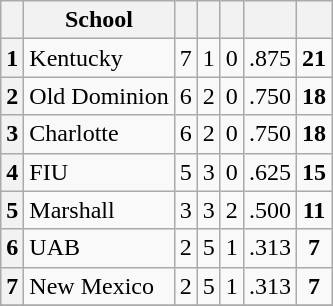<table class="wikitable">
<tr>
<th></th>
<th>School</th>
<th></th>
<th></th>
<th></th>
<th></th>
<th></th>
</tr>
<tr align=center>
<th>1</th>
<td align=left>Kentucky</td>
<td>7</td>
<td>1</td>
<td>0</td>
<td>.875</td>
<td><strong>21</strong></td>
</tr>
<tr align=center>
<th>2</th>
<td align=left>Old Dominion</td>
<td>6</td>
<td>2</td>
<td>0</td>
<td>.750</td>
<td><strong>18</strong></td>
</tr>
<tr align=center>
<th>3</th>
<td align=left>Charlotte</td>
<td>6</td>
<td>2</td>
<td>0</td>
<td>.750</td>
<td><strong>18</strong></td>
</tr>
<tr align=center>
<th>4</th>
<td align=left>FIU</td>
<td>5</td>
<td>3</td>
<td>0</td>
<td>.625</td>
<td><strong>15</strong></td>
</tr>
<tr align=center>
<th>5</th>
<td align=left>Marshall</td>
<td>3</td>
<td>3</td>
<td>2</td>
<td>.500</td>
<td><strong>11</strong></td>
</tr>
<tr align=center>
<th>6</th>
<td align=left>UAB</td>
<td>2</td>
<td>5</td>
<td>1</td>
<td>.313</td>
<td><strong>7</strong></td>
</tr>
<tr align=center>
<th>7</th>
<td align=left>New Mexico</td>
<td>2</td>
<td>5</td>
<td>1</td>
<td>.313</td>
<td><strong>7</strong></td>
</tr>
<tr>
</tr>
</table>
